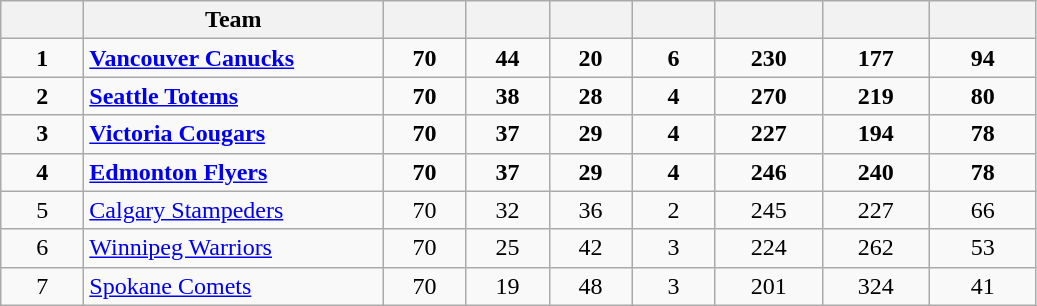<table class="wikitable sortable">
<tr>
<th scope="col" style="width:3em"></th>
<th scope="col" style="width:12em">Team</th>
<th scope="col" style="width:3em" class="unsortable"></th>
<th scope="col" style="width:3em"></th>
<th scope="col" style="width:3em"></th>
<th scope="col" style="width:3em"></th>
<th scope="col" style="width:4em"></th>
<th scope="col" style="width:4em"></th>
<th scope="col" style="width:4em"></th>
</tr>
<tr style="text-align:center;font-weight:bold;">
<td>1</td>
<td style="text-align:left;"><a href='#'>Vancouver Canucks</a></td>
<td>70</td>
<td>44</td>
<td>20</td>
<td>6</td>
<td>230</td>
<td>177</td>
<td>94</td>
</tr>
<tr style="text-align:center;font-weight:bold;">
<td>2</td>
<td style="text-align:left;"><a href='#'>Seattle Totems</a></td>
<td>70</td>
<td>38</td>
<td>28</td>
<td>4</td>
<td>270</td>
<td>219</td>
<td>80</td>
</tr>
<tr style="text-align:center;font-weight:bold;">
<td>3</td>
<td style="text-align:left;"><a href='#'>Victoria Cougars</a></td>
<td>70</td>
<td>37</td>
<td>29</td>
<td>4</td>
<td>227</td>
<td>194</td>
<td>78</td>
</tr>
<tr style="text-align:center;font-weight:bold;">
<td>4</td>
<td style="text-align:left;"><a href='#'>Edmonton Flyers</a></td>
<td>70</td>
<td>37</td>
<td>29</td>
<td>4</td>
<td>246</td>
<td>240</td>
<td>78</td>
</tr>
<tr style="text-align:center;">
<td>5</td>
<td style="text-align:left;"><a href='#'>Calgary Stampeders</a></td>
<td>70</td>
<td>32</td>
<td>36</td>
<td>2</td>
<td>245</td>
<td>227</td>
<td>66</td>
</tr>
<tr style="text-align:center;">
<td>6</td>
<td style="text-align:left;"><a href='#'>Winnipeg Warriors</a></td>
<td>70</td>
<td>25</td>
<td>42</td>
<td>3</td>
<td>224</td>
<td>262</td>
<td>53</td>
</tr>
<tr style="text-align:center;">
<td>7</td>
<td style="text-align:left;"><a href='#'>Spokane Comets</a></td>
<td>70</td>
<td>19</td>
<td>48</td>
<td>3</td>
<td>201</td>
<td>324</td>
<td>41</td>
</tr>
</table>
